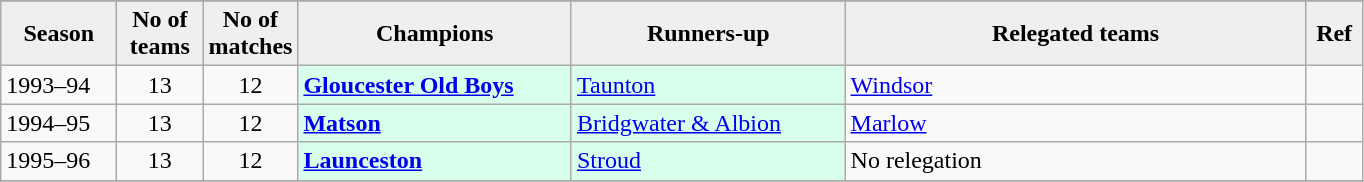<table class="wikitable sortable">
<tr>
</tr>
<tr>
<th style="background:#efefef; width:70px;">Season</th>
<th style="background:#efefef; width:50px;">No of teams</th>
<th style="background:#efefef; width:50px;">No of matches</th>
<th style="background:#efefef; width:175px;">Champions</th>
<th style="background:#efefef; width:175px;">Runners-up</th>
<th style="background:#efefef; width:300px;">Relegated teams</th>
<th style="background:#efefef; width:30px;">Ref</th>
</tr>
<tr align=left>
<td>1993–94</td>
<td style="text-align: center;">13</td>
<td style="text-align: center;">12</td>
<td style="background:#d8ffeb;"><strong><a href='#'>Gloucester Old Boys</a></strong></td>
<td style="background:#d8ffeb;"><a href='#'>Taunton</a></td>
<td><a href='#'>Windsor</a></td>
<td></td>
</tr>
<tr>
<td>1994–95</td>
<td style="text-align: center;">13</td>
<td style="text-align: center;">12</td>
<td style="background:#d8ffeb;"><strong><a href='#'>Matson</a></strong></td>
<td style="background:#d8ffeb;"><a href='#'>Bridgwater & Albion</a></td>
<td><a href='#'>Marlow</a></td>
<td></td>
</tr>
<tr>
<td>1995–96</td>
<td style="text-align: center;">13</td>
<td style="text-align: center;">12</td>
<td style="background:#d8ffeb;"><strong><a href='#'>Launceston</a></strong></td>
<td style="background:#d8ffeb;"><a href='#'>Stroud</a></td>
<td>No relegation</td>
<td></td>
</tr>
<tr>
</tr>
</table>
